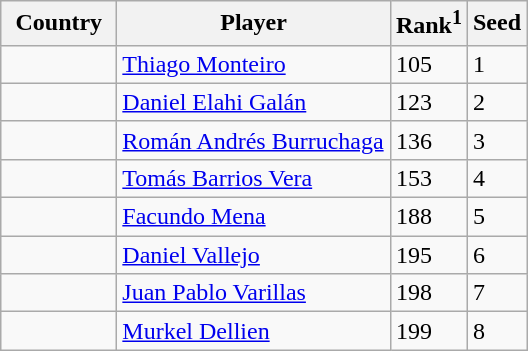<table class="sortable wikitable">
<tr>
<th width="70">Country</th>
<th width="175">Player</th>
<th>Rank<sup>1</sup></th>
<th>Seed</th>
</tr>
<tr>
<td></td>
<td><a href='#'>Thiago Monteiro</a></td>
<td>105</td>
<td>1</td>
</tr>
<tr>
<td></td>
<td><a href='#'>Daniel Elahi Galán</a></td>
<td>123</td>
<td>2</td>
</tr>
<tr>
<td></td>
<td><a href='#'>Román Andrés Burruchaga</a></td>
<td>136</td>
<td>3</td>
</tr>
<tr>
<td></td>
<td><a href='#'>Tomás Barrios Vera</a></td>
<td>153</td>
<td>4</td>
</tr>
<tr>
<td></td>
<td><a href='#'>Facundo Mena</a></td>
<td>188</td>
<td>5</td>
</tr>
<tr>
<td></td>
<td><a href='#'>Daniel Vallejo</a></td>
<td>195</td>
<td>6</td>
</tr>
<tr>
<td></td>
<td><a href='#'>Juan Pablo Varillas</a></td>
<td>198</td>
<td>7</td>
</tr>
<tr>
<td></td>
<td><a href='#'>Murkel Dellien</a></td>
<td>199</td>
<td>8</td>
</tr>
</table>
